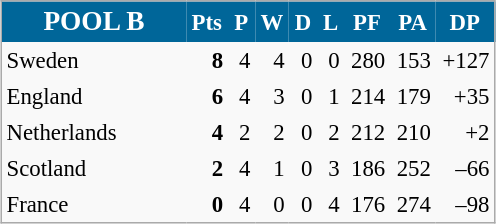<table align=center cellpadding="3" cellspacing="0" style="background: #f9f9f9; border: 1px #aaa solid; border-collapse: collapse; font-size: 95%;" width=330>
<tr bgcolor=#006699 style="color:white;">
<th width=34% style=font-size:120%><strong>POOL B</strong></th>
<th width=5%>Pts</th>
<th width=5%>P</th>
<th width=5%>W</th>
<th width=5%>D</th>
<th width=5%>L</th>
<th width=5%>PF</th>
<th width=5%>PA</th>
<th width=5%>DP</th>
</tr>
<tr align=right>
<td align=left> Sweden</td>
<td><strong>8</strong></td>
<td>4</td>
<td>4</td>
<td>0</td>
<td>0</td>
<td>280</td>
<td>153</td>
<td>+127</td>
</tr>
<tr align=right>
<td align=left> England</td>
<td><strong>6</strong></td>
<td>4</td>
<td>3</td>
<td>0</td>
<td>1</td>
<td>214</td>
<td>179</td>
<td>+35</td>
</tr>
<tr align=right>
<td align=left> Netherlands</td>
<td><strong>4</strong></td>
<td>2</td>
<td>2</td>
<td>0</td>
<td>2</td>
<td>212</td>
<td>210</td>
<td>+2</td>
</tr>
<tr align=right>
<td align=left> Scotland</td>
<td><strong>2</strong></td>
<td>4</td>
<td>1</td>
<td>0</td>
<td>3</td>
<td>186</td>
<td>252</td>
<td>–66</td>
</tr>
<tr align=right>
<td align=left> France</td>
<td><strong>0</strong></td>
<td>4</td>
<td>0</td>
<td>0</td>
<td>4</td>
<td>176</td>
<td>274</td>
<td>–98</td>
</tr>
</table>
